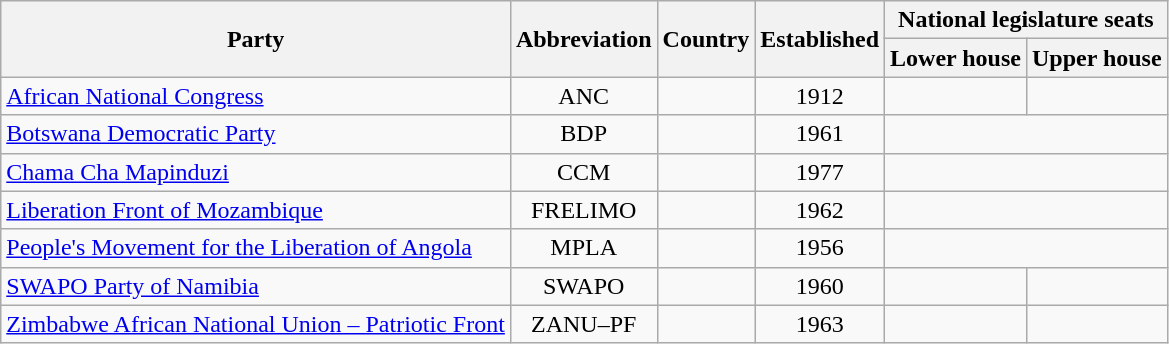<table class="wikitable">
<tr>
<th rowspan="2">Party</th>
<th rowspan="2" width="80px">Abbreviation</th>
<th rowspan="2">Country</th>
<th rowspan="2">Established</th>
<th colspan="2">National legislature seats</th>
</tr>
<tr>
<th>Lower house</th>
<th>Upper house</th>
</tr>
<tr>
<td> <a href='#'>African National Congress</a></td>
<td align="center">ANC</td>
<td></td>
<td align="center">1912</td>
<td></td>
<td></td>
</tr>
<tr>
<td> <a href='#'>Botswana Democratic Party</a></td>
<td align="center">BDP</td>
<td></td>
<td align="center">1961</td>
<td colspan="2"></td>
</tr>
<tr>
<td> <a href='#'>Chama Cha Mapinduzi</a></td>
<td align="center">CCM</td>
<td></td>
<td align="center">1977</td>
<td colspan="2"></td>
</tr>
<tr>
<td> <a href='#'>Liberation Front of Mozambique</a></td>
<td align="center">FRELIMO</td>
<td></td>
<td align="center">1962</td>
<td colspan="2"></td>
</tr>
<tr>
<td> <a href='#'>People's Movement for the Liberation of Angola</a></td>
<td align="center">MPLA</td>
<td></td>
<td align="center">1956</td>
<td colspan="2"></td>
</tr>
<tr>
<td> <a href='#'>SWAPO Party of Namibia</a></td>
<td align="center">SWAPO</td>
<td></td>
<td align="center">1960</td>
<td></td>
<td></td>
</tr>
<tr>
<td> <a href='#'>Zimbabwe African National Union – Patriotic Front</a></td>
<td align="center">ZANU–PF</td>
<td></td>
<td align="center">1963</td>
<td></td>
<td></td>
</tr>
</table>
